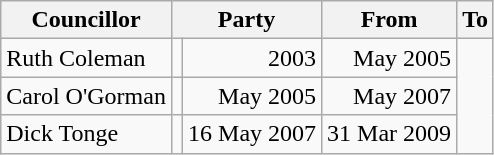<table class=wikitable>
<tr>
<th>Councillor</th>
<th colspan=2>Party</th>
<th>From</th>
<th>To</th>
</tr>
<tr>
<td>Ruth Coleman</td>
<td></td>
<td align=right>2003</td>
<td align=right>May 2005</td>
</tr>
<tr>
<td>Carol O'Gorman</td>
<td></td>
<td align=right>May 2005</td>
<td align=right>May 2007</td>
</tr>
<tr>
<td>Dick Tonge</td>
<td></td>
<td align=right>16 May 2007</td>
<td align=right>31 Mar 2009</td>
</tr>
</table>
